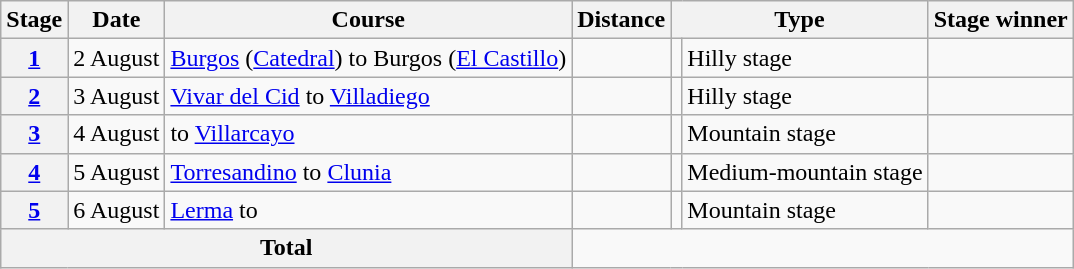<table class="wikitable">
<tr>
<th scope="col">Stage</th>
<th scope="col">Date</th>
<th scope="col">Course</th>
<th scope="col">Distance</th>
<th scope="col" colspan="2">Type</th>
<th scope="col">Stage winner</th>
</tr>
<tr>
<th scope="row" style="text-align:center;"><a href='#'>1</a></th>
<td style="text-align:center;">2 August</td>
<td><a href='#'>Burgos</a> (<a href='#'>Catedral</a>) to Burgos (<a href='#'>El Castillo</a>)</td>
<td style="text-align:center;"></td>
<td></td>
<td>Hilly stage</td>
<td></td>
</tr>
<tr>
<th scope="row" style="text-align:center;"><a href='#'>2</a></th>
<td style="text-align:center;">3 August</td>
<td><a href='#'>Vivar del Cid</a> to <a href='#'>Villadiego</a></td>
<td style="text-align:center;"></td>
<td></td>
<td>Hilly stage</td>
<td></td>
</tr>
<tr>
<th scope="row" style="text-align:center;"><a href='#'>3</a></th>
<td style="text-align:center;">4 August</td>
<td> to <a href='#'>Villarcayo</a></td>
<td style="text-align:center;"></td>
<td></td>
<td>Mountain stage</td>
<td></td>
</tr>
<tr>
<th scope="row" style="text-align:center;"><a href='#'>4</a></th>
<td style="text-align:center;">5 August</td>
<td><a href='#'>Torresandino</a> to <a href='#'>Clunia</a></td>
<td style="text-align:center;"></td>
<td></td>
<td>Medium-mountain stage</td>
<td></td>
</tr>
<tr>
<th scope="row" style="text-align:center;"><a href='#'>5</a></th>
<td style="text-align:center;">6 August</td>
<td><a href='#'>Lerma</a> to </td>
<td style="text-align:center;"></td>
<td></td>
<td>Mountain stage</td>
<td></td>
</tr>
<tr>
<th colspan="3">Total</th>
<td colspan="4" style="text-align:center;"></td>
</tr>
</table>
